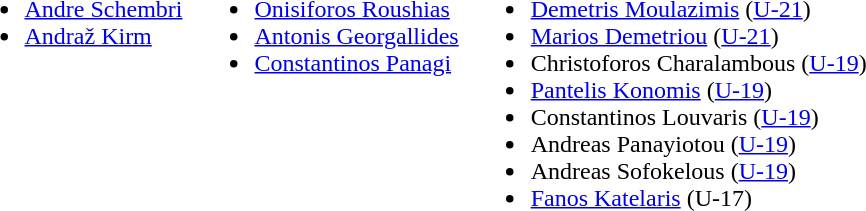<table>
<tr style='vertical-align:top'>
<td><br><ul><li> <a href='#'>Andre Schembri</a></li><li> <a href='#'>Andraž Kirm</a></li></ul></td>
<td></td>
<td><br><ul><li> <a href='#'>Onisiforos Roushias</a></li><li> <a href='#'>Antonis Georgallides</a></li><li> <a href='#'>Constantinos Panagi</a></li></ul></td>
<td></td>
<td><br><ul><li> <a href='#'>Demetris Moulazimis</a> (<a href='#'>U-21</a>)</li><li> <a href='#'>Marios Demetriou</a> (<a href='#'>U-21</a>)</li><li> Christoforos Charalambous (<a href='#'>U-19</a>)</li><li> <a href='#'>Pantelis Konomis</a> (<a href='#'>U-19</a>)</li><li> Constantinos Louvaris (<a href='#'>U-19</a>)</li><li> Andreas Panayiotou (<a href='#'>U-19</a>)</li><li> Andreas Sofokelous (<a href='#'>U-19</a>)</li><li> <a href='#'>Fanos Katelaris</a> (U-17)</li></ul></td>
<td></td>
<td></td>
</tr>
</table>
